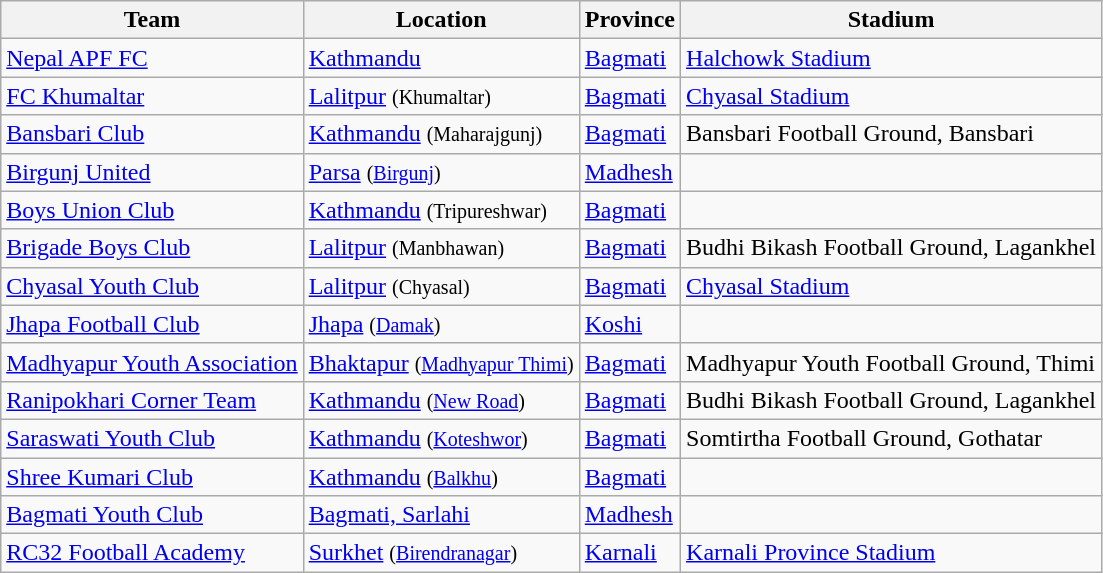<table class="wikitable sortable">
<tr>
<th>Team</th>
<th>Location</th>
<th>Province</th>
<th>Stadium</th>
</tr>
<tr>
<td><a href='#'>Nepal APF FC</a></td>
<td><a href='#'>Kathmandu</a></td>
<td><a href='#'>Bagmati</a></td>
<td><a href='#'>Halchowk Stadium</a></td>
</tr>
<tr>
<td><a href='#'>FC Khumaltar</a></td>
<td><a href='#'>Lalitpur</a> <small>(Khumaltar)</small></td>
<td><a href='#'>Bagmati</a></td>
<td><a href='#'>Chyasal Stadium</a></td>
</tr>
<tr>
<td><a href='#'>Bansbari Club</a></td>
<td><a href='#'>Kathmandu</a> <small>(Maharajgunj)</small></td>
<td><a href='#'>Bagmati</a></td>
<td>Bansbari Football Ground, Bansbari</td>
</tr>
<tr>
<td><a href='#'>Birgunj United</a></td>
<td><a href='#'>Parsa</a> <small>(<a href='#'>Birgunj</a>)</small></td>
<td><a href='#'>Madhesh</a></td>
<td></td>
</tr>
<tr>
<td><a href='#'>Boys Union Club</a></td>
<td><a href='#'>Kathmandu</a> <small>(Tripureshwar)</small></td>
<td><a href='#'>Bagmati</a></td>
<td></td>
</tr>
<tr>
<td><a href='#'>Brigade Boys Club</a></td>
<td><a href='#'>Lalitpur</a> <small>(Manbhawan)</small></td>
<td><a href='#'>Bagmati</a></td>
<td>Budhi Bikash Football Ground, Lagankhel</td>
</tr>
<tr>
<td><a href='#'>Chyasal Youth Club</a></td>
<td><a href='#'>Lalitpur</a> <small>(Chyasal)</small></td>
<td><a href='#'>Bagmati</a></td>
<td><a href='#'>Chyasal Stadium</a></td>
</tr>
<tr>
<td><a href='#'>Jhapa Football Club</a></td>
<td><a href='#'>Jhapa</a> <small>(<a href='#'>Damak</a>)</small></td>
<td><a href='#'>Koshi</a></td>
<td></td>
</tr>
<tr>
<td><a href='#'>Madhyapur Youth Association</a></td>
<td><a href='#'>Bhaktapur</a> <small>(<a href='#'>Madhyapur Thimi</a>)</small></td>
<td><a href='#'>Bagmati</a></td>
<td>Madhyapur Youth Football Ground, Thimi</td>
</tr>
<tr>
<td><a href='#'>Ranipokhari Corner Team</a></td>
<td><a href='#'>Kathmandu</a> <small>(<a href='#'>New Road</a>)</small></td>
<td><a href='#'>Bagmati</a></td>
<td>Budhi Bikash Football Ground, Lagankhel</td>
</tr>
<tr>
<td><a href='#'>Saraswati Youth Club</a></td>
<td><a href='#'>Kathmandu</a> <small>(<a href='#'>Koteshwor</a>)</small></td>
<td><a href='#'>Bagmati</a></td>
<td>Somtirtha Football Ground, Gothatar</td>
</tr>
<tr>
<td><a href='#'>Shree Kumari Club</a></td>
<td><a href='#'>Kathmandu</a> <small>(<a href='#'>Balkhu</a>)</small></td>
<td><a href='#'>Bagmati</a></td>
<td></td>
</tr>
<tr>
<td><a href='#'>Bagmati Youth Club</a></td>
<td><a href='#'>Bagmati, Sarlahi</a></td>
<td><a href='#'>Madhesh</a></td>
<td></td>
</tr>
<tr>
<td><a href='#'>RC32 Football Academy</a></td>
<td><a href='#'>Surkhet</a> <small>(<a href='#'>Birendranagar</a>)</small></td>
<td><a href='#'>Karnali</a></td>
<td><a href='#'>Karnali Province Stadium</a></td>
</tr>
</table>
